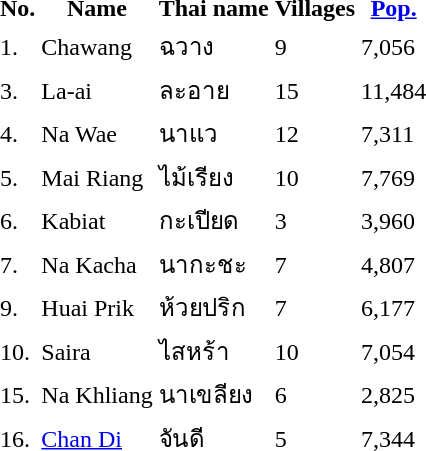<table>
<tr valign=top>
<td><br><table>
<tr>
<th>No.</th>
<th>Name</th>
<th>Thai name</th>
<th>Villages</th>
<th><a href='#'>Pop.</a></th>
</tr>
<tr>
<td>1.</td>
<td>Chawang</td>
<td>ฉวาง</td>
<td>9</td>
<td>7,056</td>
<td></td>
</tr>
<tr>
<td>3.</td>
<td>La-ai</td>
<td>ละอาย</td>
<td>15</td>
<td>11,484</td>
<td></td>
</tr>
<tr>
<td>4.</td>
<td>Na Wae</td>
<td>นาแว</td>
<td>12</td>
<td>7,311</td>
<td></td>
</tr>
<tr>
<td>5.</td>
<td>Mai Riang</td>
<td>ไม้เรียง</td>
<td>10</td>
<td>7,769</td>
<td></td>
</tr>
<tr>
<td>6.</td>
<td>Kabiat</td>
<td>กะเปียด</td>
<td>3</td>
<td>3,960</td>
<td></td>
</tr>
<tr>
<td>7.</td>
<td>Na Kacha</td>
<td>นากะชะ</td>
<td>7</td>
<td>4,807</td>
<td></td>
</tr>
<tr>
<td>9.</td>
<td>Huai Prik</td>
<td>ห้วยปริก</td>
<td>7</td>
<td>6,177</td>
<td></td>
</tr>
<tr>
<td>10.</td>
<td>Saira</td>
<td>ไสหร้า</td>
<td>10</td>
<td>7,054</td>
<td></td>
</tr>
<tr>
<td>15.</td>
<td>Na Khliang</td>
<td>นาเขลียง</td>
<td>6</td>
<td>2,825</td>
<td></td>
</tr>
<tr>
<td>16.</td>
<td><a href='#'>Chan Di</a></td>
<td>จันดี</td>
<td>5</td>
<td>7,344</td>
<td></td>
</tr>
<tr>
</tr>
</table>
</td>
<td> </td>
</tr>
</table>
